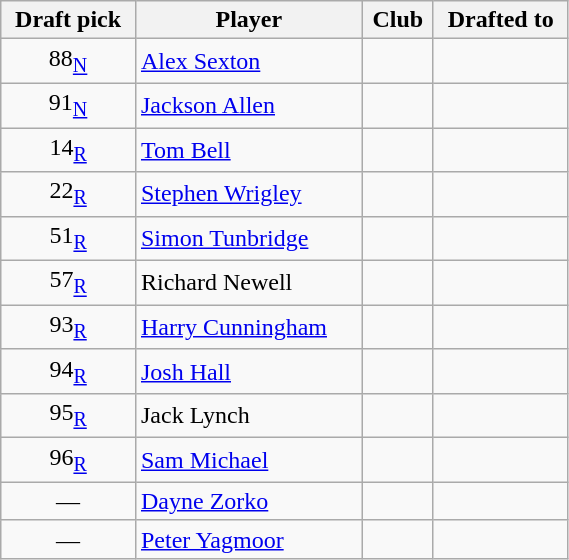<table class="wikitable sortable" style="width:30%">
<tr>
<th class="unsortable">Draft pick</th>
<th>Player</th>
<th>Club</th>
<th>Drafted to</th>
</tr>
<tr>
<td align=center>88<sub><a href='#'>N</a></sub></td>
<td><a href='#'>Alex Sexton</a></td>
<td></td>
<td></td>
</tr>
<tr>
<td align=center>91<sub><a href='#'>N</a></sub></td>
<td><a href='#'>Jackson Allen</a></td>
<td></td>
<td></td>
</tr>
<tr>
<td align=center>14<sub><a href='#'>R</a></sub></td>
<td><a href='#'>Tom Bell</a></td>
<td></td>
<td></td>
</tr>
<tr>
<td align=center>22<sub><a href='#'>R</a></sub></td>
<td><a href='#'>Stephen Wrigley</a></td>
<td></td>
<td></td>
</tr>
<tr>
<td align=center>51<sub><a href='#'>R</a></sub></td>
<td><a href='#'>Simon Tunbridge</a></td>
<td></td>
<td></td>
</tr>
<tr>
<td align=center>57<sub><a href='#'>R</a></sub></td>
<td>Richard Newell</td>
<td></td>
<td></td>
</tr>
<tr>
<td align=center>93<sub><a href='#'>R</a></sub></td>
<td><a href='#'>Harry Cunningham</a></td>
<td></td>
<td></td>
</tr>
<tr>
<td align=center>94<sub><a href='#'>R</a></sub></td>
<td><a href='#'>Josh Hall</a></td>
<td></td>
<td></td>
</tr>
<tr>
<td align=center>95<sub><a href='#'>R</a></sub></td>
<td>Jack Lynch</td>
<td></td>
<td></td>
</tr>
<tr>
<td align=center>96<sub><a href='#'>R</a></sub></td>
<td><a href='#'>Sam Michael</a></td>
<td></td>
<td></td>
</tr>
<tr>
<td align=center>—</td>
<td><a href='#'>Dayne Zorko</a></td>
<td></td>
<td></td>
</tr>
<tr>
<td align=center>—</td>
<td><a href='#'>Peter Yagmoor</a></td>
<td></td>
<td></td>
</tr>
</table>
